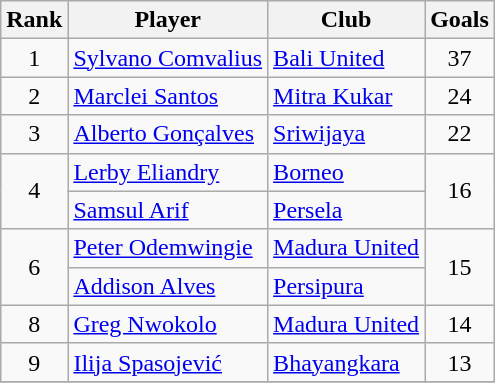<table class="wikitable" style="text-align:center">
<tr>
<th>Rank</th>
<th>Player</th>
<th>Club</th>
<th>Goals</th>
</tr>
<tr>
<td>1</td>
<td align="left"> <a href='#'>Sylvano Comvalius</a></td>
<td align="left"><a href='#'>Bali United</a></td>
<td>37</td>
</tr>
<tr>
<td>2</td>
<td align="left"> <a href='#'>Marclei Santos</a></td>
<td align="left"><a href='#'>Mitra Kukar</a></td>
<td>24</td>
</tr>
<tr>
<td>3</td>
<td align="left"> <a href='#'>Alberto Gonçalves</a></td>
<td align="left"><a href='#'>Sriwijaya</a></td>
<td>22</td>
</tr>
<tr>
<td rowspan="2">4</td>
<td align="left"> <a href='#'>Lerby Eliandry</a></td>
<td align="left"><a href='#'>Borneo</a></td>
<td rowspan="2">16</td>
</tr>
<tr>
<td align="left"> <a href='#'>Samsul Arif</a></td>
<td align="left"><a href='#'>Persela</a></td>
</tr>
<tr>
<td rowspan="2">6</td>
<td align="left"> <a href='#'>Peter Odemwingie</a></td>
<td align="left"><a href='#'>Madura United</a></td>
<td rowspan="2">15</td>
</tr>
<tr>
<td align="left"> <a href='#'>Addison Alves</a></td>
<td align="left"><a href='#'>Persipura</a></td>
</tr>
<tr>
<td>8</td>
<td align="left"> <a href='#'>Greg Nwokolo</a></td>
<td align="left"><a href='#'>Madura United</a></td>
<td>14</td>
</tr>
<tr>
<td>9</td>
<td align="left"> <a href='#'>Ilija Spasojević</a></td>
<td align="left"><a href='#'>Bhayangkara</a></td>
<td>13</td>
</tr>
<tr>
</tr>
</table>
